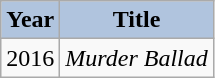<table class="wikitable">
<tr>
<th style="background:#B0C4DE;">Year</th>
<th style="background:#B0C4DE;">Title</th>
</tr>
<tr>
<td>2016</td>
<td><em>Murder Ballad</em></td>
</tr>
</table>
